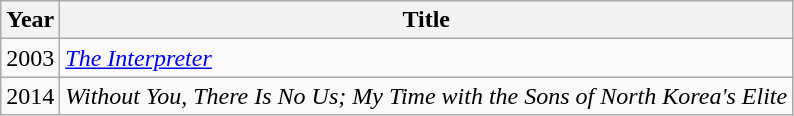<table class="wikitable">
<tr>
<th>Year</th>
<th>Title</th>
</tr>
<tr>
<td>2003</td>
<td><a href='#'><em>The Interpreter</em></a></td>
</tr>
<tr>
<td>2014</td>
<td><em>Without You, There Is No Us; My Time with the Sons of North Korea's Elite</em></td>
</tr>
</table>
